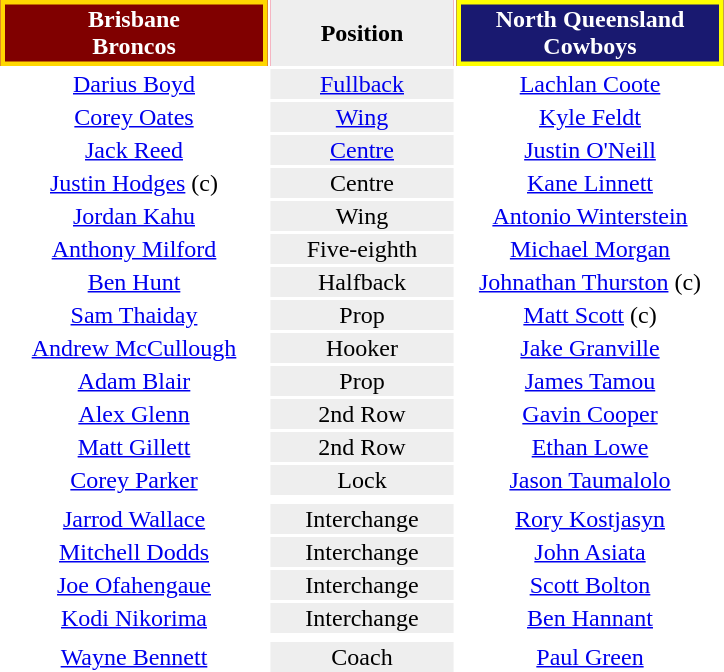<table style="margin: 1em auto 1em auto">
<tr style="background:#f03;">
</tr>
<tr style="background:#f03;">
<th align="centre" style="width:170px; border:3px solid gold; background:maroon; color:white">Brisbane<br>Broncos</th>
<th style="width:120px; text-align:center; background:#eee; color:black;">Position</th>
<th align="centre" style="width:170px; border:3px solid yellow; background:midnightblue; color: white">North Queensland<br>Cowboys</th>
</tr>
<tr>
<td style="text-align:center;"><a href='#'>Darius Boyd</a></td>
<td style="text-align:center; background:#eee;"><a href='#'>Fullback</a></td>
<td style="text-align:center;"><a href='#'>Lachlan Coote</a></td>
</tr>
<tr style="text-align:center;">
<td><a href='#'>Corey Oates</a></td>
<td style="background:#eee;"><a href='#'>Wing</a></td>
<td><a href='#'>Kyle Feldt</a></td>
</tr>
<tr>
<td style="text-align:center;"><a href='#'>Jack Reed</a></td>
<td style="text-align:center; background:#eee;"><a href='#'>Centre</a></td>
<td style="text-align:center;"><a href='#'>Justin O'Neill</a></td>
</tr>
<tr style="text-align:center;">
<td><a href='#'>Justin Hodges</a> (c)</td>
<td style="background:#eee;">Centre</td>
<td><a href='#'>Kane Linnett</a></td>
</tr>
<tr>
<td style="text-align:center;"><a href='#'>Jordan Kahu</a></td>
<td style="text-align:center; background:#eee;">Wing</td>
<td style="text-align:center;"><a href='#'>Antonio Winterstein</a></td>
</tr>
<tr style="text-align:center;">
<td><a href='#'>Anthony Milford</a></td>
<td style="background:#eee;">Five-eighth</td>
<td><a href='#'>Michael Morgan</a></td>
</tr>
<tr style="text-align:center;">
<td><a href='#'>Ben Hunt</a></td>
<td style="background:#eee;">Halfback</td>
<td><a href='#'>Johnathan Thurston</a> (c)</td>
</tr>
<tr style="text-align:center;">
<td><a href='#'>Sam Thaiday</a></td>
<td style="background:#eee;">Prop</td>
<td><a href='#'>Matt Scott</a> (c)</td>
</tr>
<tr style="text-align:center;">
<td><a href='#'>Andrew McCullough</a></td>
<td style="background:#eee;">Hooker</td>
<td><a href='#'>Jake Granville</a></td>
</tr>
<tr style="text-align:center;">
<td><a href='#'>Adam Blair</a></td>
<td style="background:#eee;">Prop</td>
<td><a href='#'>James Tamou</a></td>
</tr>
<tr style="text-align:center;">
<td><a href='#'>Alex Glenn</a></td>
<td style="background:#eee;">2nd Row</td>
<td><a href='#'>Gavin Cooper</a></td>
</tr>
<tr style="text-align:center;">
<td><a href='#'>Matt Gillett</a></td>
<td style="background:#eee;">2nd Row</td>
<td><a href='#'>Ethan Lowe</a></td>
</tr>
<tr style="text-align:center;">
<td><a href='#'>Corey Parker</a></td>
<td style="background:#eee;">Lock</td>
<td><a href='#'>Jason Taumalolo</a></td>
</tr>
<tr>
<td></td>
<td></td>
</tr>
<tr style="text-align:center;">
<td><a href='#'>Jarrod Wallace</a></td>
<td style="background:#eee;">Interchange</td>
<td><a href='#'>Rory Kostjasyn</a></td>
</tr>
<tr style="text-align:center;">
<td><a href='#'>Mitchell Dodds</a></td>
<td style="background:#eee;">Interchange</td>
<td><a href='#'>John Asiata</a></td>
</tr>
<tr style="text-align:center;">
<td><a href='#'>Joe Ofahengaue</a></td>
<td style="background:#eee;">Interchange</td>
<td><a href='#'>Scott Bolton</a></td>
</tr>
<tr style="text-align:center;">
<td><a href='#'>Kodi Nikorima</a></td>
<td style="background:#eee;">Interchange</td>
<td><a href='#'>Ben Hannant</a></td>
</tr>
<tr>
<td></td>
<td></td>
<td></td>
</tr>
<tr style="text-align:center;">
<td><a href='#'>Wayne Bennett</a></td>
<td style="background:#eee;">Coach</td>
<td><a href='#'>Paul Green</a></td>
</tr>
</table>
